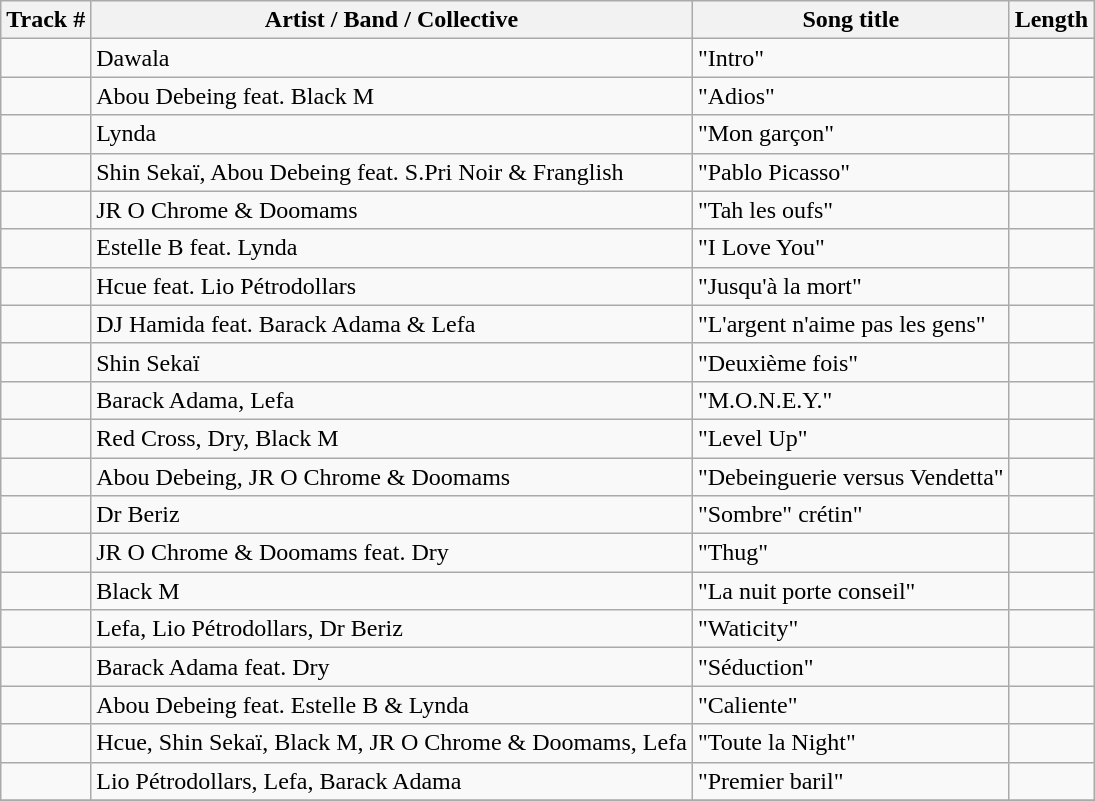<table class="wikitable">
<tr>
<th>Track #</th>
<th>Artist / Band / Collective</th>
<th>Song title</th>
<th>Length</th>
</tr>
<tr>
<td></td>
<td>Dawala</td>
<td>"Intro"</td>
<td></td>
</tr>
<tr>
<td></td>
<td>Abou Debeing feat. Black M</td>
<td>"Adios"</td>
<td></td>
</tr>
<tr>
<td></td>
<td>Lynda</td>
<td>"Mon garçon"</td>
<td></td>
</tr>
<tr>
<td></td>
<td>Shin Sekaï, Abou Debeing feat. S.Pri Noir & Franglish</td>
<td>"Pablo Picasso"</td>
<td></td>
</tr>
<tr>
<td></td>
<td>JR O Chrome & Doomams</td>
<td>"Tah les oufs"</td>
<td></td>
</tr>
<tr>
<td></td>
<td>Estelle B feat. Lynda</td>
<td>"I Love You"</td>
<td></td>
</tr>
<tr>
<td></td>
<td>Hcue feat. Lio Pétrodollars</td>
<td>"Jusqu'à la mort"</td>
<td></td>
</tr>
<tr>
<td></td>
<td>DJ Hamida feat. Barack Adama & Lefa</td>
<td>"L'argent n'aime pas les gens"</td>
<td></td>
</tr>
<tr>
<td></td>
<td>Shin Sekaï</td>
<td>"Deuxième fois"</td>
<td></td>
</tr>
<tr>
<td></td>
<td>Barack Adama, Lefa</td>
<td>"M.O.N.E.Y."</td>
<td></td>
</tr>
<tr>
<td></td>
<td>Red Cross, Dry, Black M</td>
<td>"Level Up"</td>
<td></td>
</tr>
<tr>
<td></td>
<td>Abou Debeing, JR O Chrome & Doomams</td>
<td>"Debeinguerie versus Vendetta"</td>
<td></td>
</tr>
<tr>
<td></td>
<td>Dr Beriz</td>
<td>"Sombre" crétin"</td>
<td></td>
</tr>
<tr>
<td></td>
<td>JR O Chrome & Doomams feat. Dry</td>
<td>"Thug"</td>
<td></td>
</tr>
<tr>
<td></td>
<td>Black M</td>
<td>"La nuit porte conseil"</td>
<td></td>
</tr>
<tr>
<td></td>
<td>Lefa, Lio Pétrodollars, Dr Beriz</td>
<td>"Waticity"</td>
<td></td>
</tr>
<tr>
<td></td>
<td>Barack Adama feat. Dry</td>
<td>"Séduction"</td>
<td></td>
</tr>
<tr>
<td></td>
<td>Abou Debeing feat. Estelle B & Lynda</td>
<td>"Caliente"</td>
<td></td>
</tr>
<tr>
<td></td>
<td>Hcue, Shin Sekaï, Black M, JR O Chrome & Doomams, Lefa</td>
<td>"Toute la Night"</td>
<td></td>
</tr>
<tr>
<td></td>
<td>Lio Pétrodollars, Lefa, Barack Adama</td>
<td>"Premier baril"</td>
<td></td>
</tr>
<tr>
</tr>
</table>
